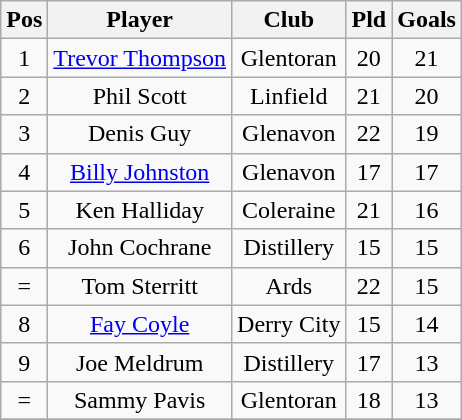<table class="wikitable" style="text-align: center;">
<tr>
<th>Pos</th>
<th>Player</th>
<th>Club</th>
<th>Pld</th>
<th>Goals</th>
</tr>
<tr>
<td>1</td>
<td><a href='#'>Trevor Thompson</a></td>
<td>Glentoran</td>
<td>20</td>
<td>21</td>
</tr>
<tr>
<td>2</td>
<td>Phil Scott</td>
<td>Linfield</td>
<td>21</td>
<td>20</td>
</tr>
<tr>
<td>3</td>
<td>Denis Guy</td>
<td>Glenavon</td>
<td>22</td>
<td>19</td>
</tr>
<tr>
<td>4</td>
<td><a href='#'>Billy Johnston</a></td>
<td>Glenavon</td>
<td>17</td>
<td>17</td>
</tr>
<tr>
<td>5</td>
<td>Ken Halliday</td>
<td>Coleraine</td>
<td>21</td>
<td>16</td>
</tr>
<tr>
<td>6</td>
<td>John Cochrane</td>
<td>Distillery</td>
<td>15</td>
<td>15</td>
</tr>
<tr>
<td>=</td>
<td>Tom Sterritt</td>
<td>Ards</td>
<td>22</td>
<td>15</td>
</tr>
<tr>
<td>8</td>
<td><a href='#'>Fay Coyle</a></td>
<td>Derry City</td>
<td>15</td>
<td>14</td>
</tr>
<tr>
<td>9</td>
<td>Joe Meldrum</td>
<td>Distillery</td>
<td>17</td>
<td>13</td>
</tr>
<tr>
<td>=</td>
<td>Sammy Pavis</td>
<td>Glentoran</td>
<td>18</td>
<td>13</td>
</tr>
<tr>
</tr>
</table>
